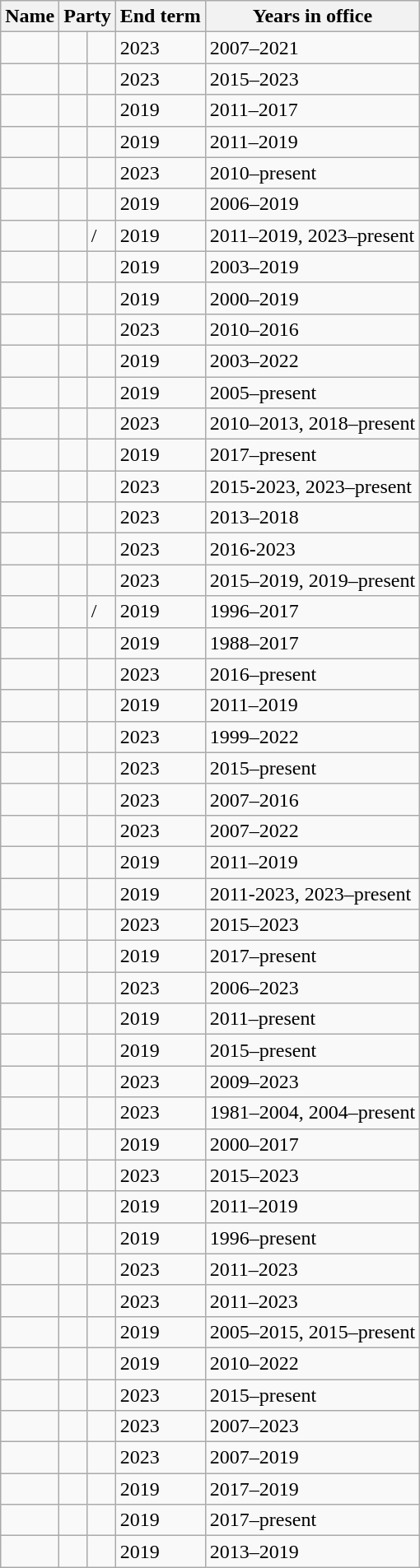<table class="wikitable sortable">
<tr>
<th>Name</th>
<th colspan=2>Party</th>
<th>End term</th>
<th>Years in office</th>
</tr>
<tr>
<td></td>
<td> </td>
<td></td>
<td>2023</td>
<td>2007–2021</td>
</tr>
<tr>
<td></td>
<td> </td>
<td></td>
<td>2023</td>
<td>2015–2023</td>
</tr>
<tr>
<td></td>
<td> </td>
<td></td>
<td>2019</td>
<td>2011–2017</td>
</tr>
<tr>
<td></td>
<td> </td>
<td></td>
<td>2019</td>
<td>2011–2019</td>
</tr>
<tr>
<td></td>
<td> </td>
<td></td>
<td>2023</td>
<td>2010–present</td>
</tr>
<tr>
<td></td>
<td> </td>
<td></td>
<td>2019</td>
<td>2006–2019</td>
</tr>
<tr>
<td></td>
<td> </td>
<td> / </td>
<td>2019</td>
<td>2011–2019, 2023–present</td>
</tr>
<tr>
<td></td>
<td> </td>
<td></td>
<td>2019</td>
<td>2003–2019</td>
</tr>
<tr>
<td></td>
<td> </td>
<td></td>
<td>2019</td>
<td>2000–2019</td>
</tr>
<tr>
<td></td>
<td> </td>
<td></td>
<td>2023</td>
<td>2010–2016</td>
</tr>
<tr>
<td></td>
<td> </td>
<td></td>
<td>2019</td>
<td>2003–2022</td>
</tr>
<tr>
<td></td>
<td> </td>
<td></td>
<td>2019</td>
<td>2005–present</td>
</tr>
<tr>
<td></td>
<td> </td>
<td></td>
<td>2023</td>
<td>2010–2013, 2018–present</td>
</tr>
<tr>
<td></td>
<td> </td>
<td></td>
<td>2019</td>
<td>2017–present</td>
</tr>
<tr>
<td></td>
<td> </td>
<td></td>
<td>2023</td>
<td>2015-2023, 2023–present</td>
</tr>
<tr>
<td></td>
<td> </td>
<td></td>
<td>2023</td>
<td>2013–2018</td>
</tr>
<tr>
<td></td>
<td> </td>
<td></td>
<td>2023</td>
<td>2016-2023</td>
</tr>
<tr>
<td></td>
<td> </td>
<td></td>
<td>2023</td>
<td>2015–2019, 2019–present</td>
</tr>
<tr>
<td></td>
<td> </td>
<td> / </td>
<td>2019</td>
<td>1996–2017</td>
</tr>
<tr>
<td></td>
<td> </td>
<td></td>
<td>2019</td>
<td>1988–2017</td>
</tr>
<tr>
<td></td>
<td> </td>
<td></td>
<td>2023</td>
<td>2016–present</td>
</tr>
<tr>
<td></td>
<td> </td>
<td></td>
<td>2019</td>
<td>2011–2019</td>
</tr>
<tr>
<td></td>
<td> </td>
<td></td>
<td>2023</td>
<td>1999–2022</td>
</tr>
<tr>
<td></td>
<td> </td>
<td></td>
<td>2023</td>
<td>2015–present</td>
</tr>
<tr>
<td></td>
<td> </td>
<td></td>
<td>2023</td>
<td>2007–2016</td>
</tr>
<tr>
<td></td>
<td> </td>
<td></td>
<td>2023</td>
<td>2007–2022</td>
</tr>
<tr>
<td></td>
<td> </td>
<td></td>
<td>2019</td>
<td>2011–2019</td>
</tr>
<tr>
<td></td>
<td> </td>
<td></td>
<td>2019</td>
<td>2011-2023, 2023–present</td>
</tr>
<tr>
<td></td>
<td> </td>
<td></td>
<td>2023</td>
<td>2015–2023</td>
</tr>
<tr>
<td></td>
<td> </td>
<td></td>
<td>2019</td>
<td>2017–present</td>
</tr>
<tr>
<td></td>
<td> </td>
<td></td>
<td>2023</td>
<td>2006–2023</td>
</tr>
<tr>
<td></td>
<td> </td>
<td></td>
<td>2019</td>
<td>2011–present</td>
</tr>
<tr>
<td></td>
<td> </td>
<td></td>
<td>2019</td>
<td>2015–present</td>
</tr>
<tr>
<td></td>
<td> </td>
<td></td>
<td>2023</td>
<td>2009–2023</td>
</tr>
<tr>
<td></td>
<td> </td>
<td></td>
<td>2023</td>
<td>1981–2004, 2004–present</td>
</tr>
<tr>
<td></td>
<td> </td>
<td></td>
<td>2019</td>
<td>2000–2017</td>
</tr>
<tr>
<td></td>
<td> </td>
<td></td>
<td>2023</td>
<td>2015–2023</td>
</tr>
<tr>
<td></td>
<td> </td>
<td></td>
<td>2019</td>
<td>2011–2019</td>
</tr>
<tr>
<td></td>
<td> </td>
<td></td>
<td>2019</td>
<td>1996–present</td>
</tr>
<tr>
<td></td>
<td> </td>
<td></td>
<td>2023</td>
<td>2011–2023</td>
</tr>
<tr>
<td></td>
<td> </td>
<td></td>
<td>2023</td>
<td>2011–2023</td>
</tr>
<tr>
<td></td>
<td> </td>
<td></td>
<td>2019</td>
<td>2005–2015, 2015–present</td>
</tr>
<tr>
<td></td>
<td> </td>
<td></td>
<td>2019</td>
<td>2010–2022</td>
</tr>
<tr>
<td></td>
<td> </td>
<td></td>
<td>2023</td>
<td>2015–present</td>
</tr>
<tr>
<td></td>
<td> </td>
<td></td>
<td>2023</td>
<td>2007–2023</td>
</tr>
<tr>
<td></td>
<td> </td>
<td></td>
<td>2023</td>
<td>2007–2019</td>
</tr>
<tr>
<td></td>
<td> </td>
<td></td>
<td>2019</td>
<td>2017–2019</td>
</tr>
<tr>
<td></td>
<td> </td>
<td></td>
<td>2019</td>
<td>2017–present</td>
</tr>
<tr>
<td></td>
<td> </td>
<td></td>
<td>2019</td>
<td>2013–2019</td>
</tr>
</table>
